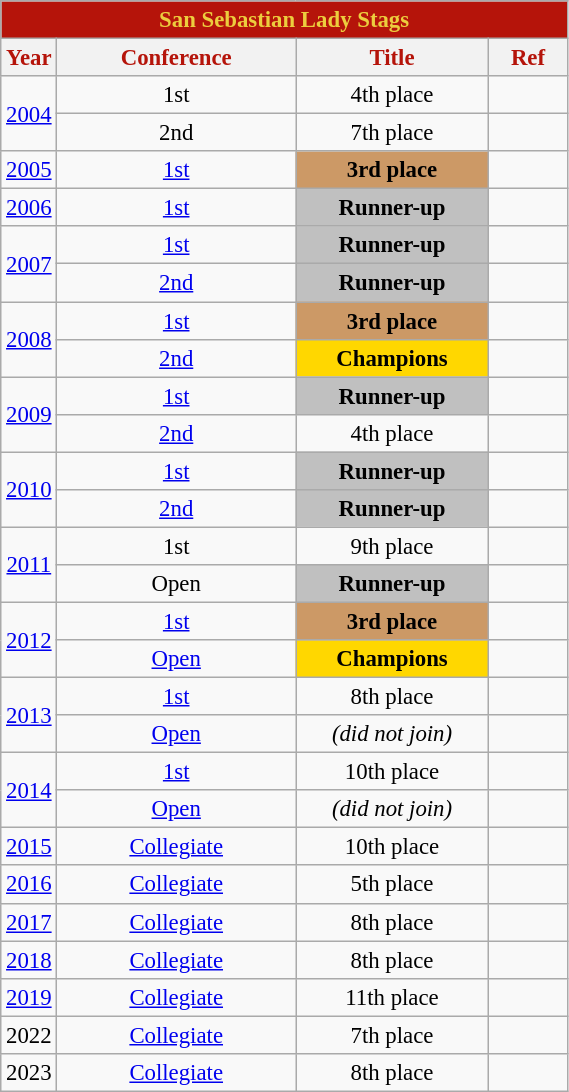<table class="wikitable sortable" style="font-size:95%; text-align:left;">
<tr>
<th colspan="4" style= "background: #b5140a; color: #eccd3e; text-align: center"><strong>San Sebastian Lady Stags</strong></th>
</tr>
<tr style="background: white; color: #b5140a">
<th style= "align=center; width:1em;">Year</th>
<th style= "align=center;width:10em;">Conference</th>
<th style= "align=center; width:8em;">Title</th>
<th style= "align=center; width:3em;">Ref</th>
</tr>
<tr align=center>
<td rowspan=2><a href='#'>2004</a></td>
<td>1st</td>
<td>4th place</td>
<td></td>
</tr>
<tr align=center>
<td>2nd</td>
<td>7th place</td>
<td></td>
</tr>
<tr align=center>
<td rowspan=1><a href='#'>2005</a></td>
<td><a href='#'>1st</a></td>
<td style="background:#CC9966;"><strong>3rd place</strong></td>
<td></td>
</tr>
<tr align=center>
<td><a href='#'>2006</a></td>
<td><a href='#'>1st</a></td>
<td style="background:silver;"><strong>Runner-up</strong></td>
<td></td>
</tr>
<tr align=center>
<td rowspan="2"><a href='#'>2007</a></td>
<td><a href='#'>1st</a></td>
<td style="background:silver;"><strong>Runner-up</strong></td>
<td></td>
</tr>
<tr align=center>
<td><a href='#'>2nd</a></td>
<td style="background:silver;"><strong>Runner-up</strong></td>
<td></td>
</tr>
<tr align=center>
<td rowspan="2"><a href='#'>2008</a></td>
<td><a href='#'>1st</a></td>
<td style="background:#CC9966;"><strong>3rd place</strong></td>
<td></td>
</tr>
<tr align=center>
<td><a href='#'>2nd</a></td>
<td style="background:gold;"><strong>Champions</strong></td>
<td></td>
</tr>
<tr align=center>
<td rowspan=2><a href='#'>2009</a></td>
<td><a href='#'>1st</a></td>
<td style="background:silver;"><strong>Runner-up</strong></td>
<td></td>
</tr>
<tr align=center>
<td><a href='#'>2nd</a></td>
<td>4th place</td>
<td></td>
</tr>
<tr align=center>
<td rowspan="2"><a href='#'>2010</a></td>
<td><a href='#'>1st</a></td>
<td style="background:silver;"><strong>Runner-up</strong></td>
<td></td>
</tr>
<tr align=center>
<td><a href='#'>2nd</a></td>
<td style="background:silver;"><strong>Runner-up</strong></td>
<td></td>
</tr>
<tr align=center>
<td rowspan=2><a href='#'>2011</a></td>
<td>1st</td>
<td>9th place</td>
<td></td>
</tr>
<tr align=center>
<td>Open</td>
<td style="background:silver;"><strong>Runner-up</strong></td>
<td></td>
</tr>
<tr align=center>
<td rowspan=2><a href='#'>2012</a></td>
<td><a href='#'>1st</a></td>
<td style="background:#CC9966;"><strong>3rd place</strong></td>
<td></td>
</tr>
<tr align=center>
<td><a href='#'>Open</a></td>
<td style="background:gold;"><strong>Champions</strong></td>
<td></td>
</tr>
<tr align=center>
<td rowspan=2><a href='#'>2013</a></td>
<td><a href='#'>1st</a></td>
<td>8th place</td>
<td></td>
</tr>
<tr align=center>
<td><a href='#'>Open</a></td>
<td><em>(did not join)</em></td>
<td></td>
</tr>
<tr align=center>
<td rowspan=2><a href='#'>2014</a></td>
<td><a href='#'>1st</a></td>
<td>10th place</td>
<td></td>
</tr>
<tr align=center>
<td><a href='#'>Open</a></td>
<td><em>(did not join)</em></td>
<td></td>
</tr>
<tr align=center>
<td rowspan=1><a href='#'>2015</a></td>
<td><a href='#'>Collegiate</a></td>
<td>10th place</td>
<td></td>
</tr>
<tr align=center>
<td rowspan=1><a href='#'>2016</a></td>
<td><a href='#'>Collegiate</a></td>
<td>5th place</td>
<td></td>
</tr>
<tr align=center>
<td rowspan=1><a href='#'>2017</a></td>
<td><a href='#'>Collegiate</a></td>
<td>8th place</td>
<td></td>
</tr>
<tr align=center>
<td rowspan=1><a href='#'>2018</a></td>
<td><a href='#'>Collegiate</a></td>
<td>8th place</td>
<td></td>
</tr>
<tr align=center>
<td rowspan=1><a href='#'>2019</a></td>
<td><a href='#'>Collegiate</a></td>
<td>11th place</td>
<td></td>
</tr>
<tr align=center>
<td>2022</td>
<td><a href='#'>Collegiate</a></td>
<td>7th place</td>
<td></td>
</tr>
<tr align=center>
<td>2023</td>
<td><a href='#'>Collegiate</a></td>
<td>8th place</td>
<td></td>
</tr>
</table>
